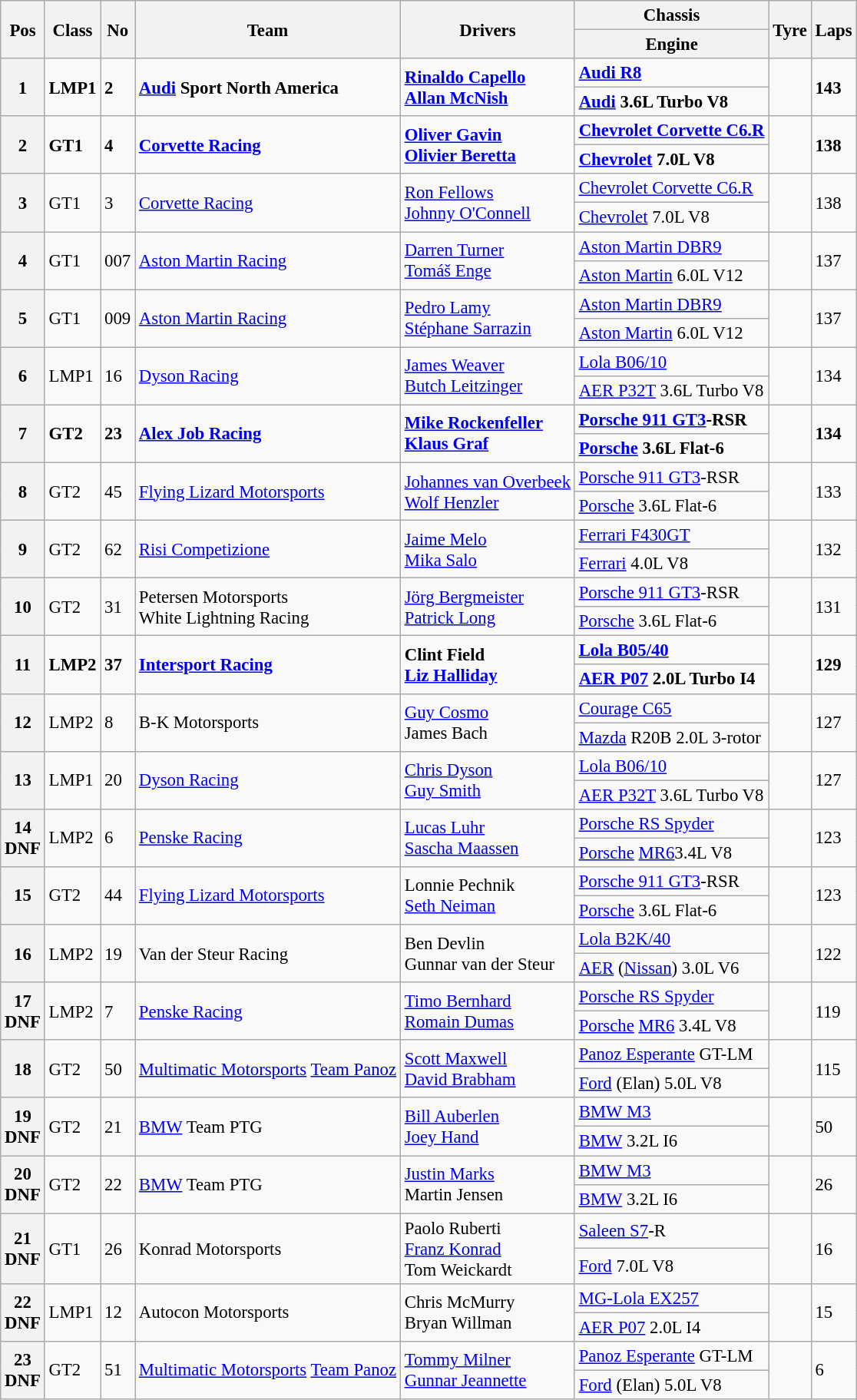<table class="wikitable" style="font-size: 95%;">
<tr>
<th rowspan=2>Pos</th>
<th rowspan=2>Class</th>
<th rowspan=2>No</th>
<th rowspan=2>Team</th>
<th rowspan=2>Drivers</th>
<th>Chassis</th>
<th rowspan=2>Tyre</th>
<th rowspan=2>Laps</th>
</tr>
<tr>
<th>Engine</th>
</tr>
<tr style="font-weight:bold">
<th rowspan=2>1</th>
<td rowspan=2>LMP1</td>
<td rowspan=2>2</td>
<td rowspan=2> <a href='#'>Audi</a> Sport North America</td>
<td rowspan=2> <a href='#'>Rinaldo Capello</a><br> <a href='#'>Allan McNish</a></td>
<td><a href='#'>Audi R8</a></td>
<td rowspan=2></td>
<td rowspan=2>143</td>
</tr>
<tr style="font-weight:bold">
<td><a href='#'>Audi</a> 3.6L Turbo V8</td>
</tr>
<tr style="font-weight:bold">
<th rowspan=2>2</th>
<td rowspan=2>GT1</td>
<td rowspan=2>4</td>
<td rowspan=2> <a href='#'>Corvette Racing</a></td>
<td rowspan=2> <a href='#'>Oliver Gavin</a><br> <a href='#'>Olivier Beretta</a></td>
<td><a href='#'>Chevrolet Corvette C6.R</a></td>
<td rowspan=2></td>
<td rowspan=2>138</td>
</tr>
<tr style="font-weight:bold">
<td><a href='#'>Chevrolet</a> 7.0L V8</td>
</tr>
<tr>
<th rowspan=2>3</th>
<td rowspan=2>GT1</td>
<td rowspan=2>3</td>
<td rowspan=2> <a href='#'>Corvette Racing</a></td>
<td rowspan=2> <a href='#'>Ron Fellows</a><br> <a href='#'>Johnny O'Connell</a></td>
<td><a href='#'>Chevrolet Corvette C6.R</a></td>
<td rowspan=2></td>
<td rowspan=2>138</td>
</tr>
<tr>
<td><a href='#'>Chevrolet</a> 7.0L V8</td>
</tr>
<tr>
<th rowspan=2>4</th>
<td rowspan=2>GT1</td>
<td rowspan=2>007</td>
<td rowspan=2> <a href='#'>Aston Martin Racing</a></td>
<td rowspan=2> <a href='#'>Darren Turner</a><br> <a href='#'>Tomáš Enge</a></td>
<td><a href='#'>Aston Martin DBR9</a></td>
<td rowspan=2></td>
<td rowspan=2>137</td>
</tr>
<tr>
<td><a href='#'>Aston Martin</a> 6.0L V12</td>
</tr>
<tr>
<th rowspan=2>5</th>
<td rowspan=2>GT1</td>
<td rowspan=2>009</td>
<td rowspan=2> <a href='#'>Aston Martin Racing</a></td>
<td rowspan=2> <a href='#'>Pedro Lamy</a><br> <a href='#'>Stéphane Sarrazin</a></td>
<td><a href='#'>Aston Martin DBR9</a></td>
<td rowspan=2></td>
<td rowspan=2>137</td>
</tr>
<tr>
<td><a href='#'>Aston Martin</a> 6.0L V12</td>
</tr>
<tr>
<th rowspan=2>6</th>
<td rowspan=2>LMP1</td>
<td rowspan=2>16</td>
<td rowspan=2> <a href='#'>Dyson Racing</a></td>
<td rowspan=2> <a href='#'>James Weaver</a><br> <a href='#'>Butch Leitzinger</a></td>
<td><a href='#'>Lola B06/10</a></td>
<td rowspan=2></td>
<td rowspan=2>134</td>
</tr>
<tr>
<td><a href='#'>AER P32T</a> 3.6L Turbo V8</td>
</tr>
<tr style="font-weight:bold">
<th rowspan=2>7</th>
<td rowspan=2>GT2</td>
<td rowspan=2>23</td>
<td rowspan=2> <a href='#'>Alex Job Racing</a></td>
<td rowspan=2> <a href='#'>Mike Rockenfeller</a><br> <a href='#'>Klaus Graf</a></td>
<td><a href='#'>Porsche 911 GT3</a>-RSR</td>
<td rowspan=2></td>
<td rowspan=2>134</td>
</tr>
<tr style="font-weight:bold">
<td><a href='#'>Porsche</a> 3.6L Flat-6</td>
</tr>
<tr>
<th rowspan=2>8</th>
<td rowspan=2>GT2</td>
<td rowspan=2>45</td>
<td rowspan=2> <a href='#'>Flying Lizard Motorsports</a></td>
<td rowspan=2> <a href='#'>Johannes van Overbeek</a><br> <a href='#'>Wolf Henzler</a></td>
<td><a href='#'>Porsche 911 GT3</a>-RSR</td>
<td rowspan=2></td>
<td rowspan=2>133</td>
</tr>
<tr>
<td><a href='#'>Porsche</a> 3.6L Flat-6</td>
</tr>
<tr>
<th rowspan=2>9</th>
<td rowspan=2>GT2</td>
<td rowspan=2>62</td>
<td rowspan=2> <a href='#'>Risi Competizione</a></td>
<td rowspan=2> <a href='#'>Jaime Melo</a><br> <a href='#'>Mika Salo</a></td>
<td><a href='#'>Ferrari F430GT</a></td>
<td rowspan=2></td>
<td rowspan=2>132</td>
</tr>
<tr>
<td><a href='#'>Ferrari</a> 4.0L V8</td>
</tr>
<tr>
<th rowspan=2>10</th>
<td rowspan=2>GT2</td>
<td rowspan=2>31</td>
<td rowspan=2> Petersen Motorsports<br> White Lightning Racing</td>
<td rowspan=2> <a href='#'>Jörg Bergmeister</a><br> <a href='#'>Patrick Long</a></td>
<td><a href='#'>Porsche 911 GT3</a>-RSR</td>
<td rowspan=2></td>
<td rowspan=2>131</td>
</tr>
<tr>
<td><a href='#'>Porsche</a> 3.6L Flat-6</td>
</tr>
<tr style="font-weight:bold">
<th rowspan=2>11</th>
<td rowspan=2>LMP2</td>
<td rowspan=2>37</td>
<td rowspan=2> <a href='#'>Intersport Racing</a></td>
<td rowspan=2> Clint Field<br> <a href='#'>Liz Halliday</a></td>
<td><a href='#'>Lola B05/40</a></td>
<td rowspan=2></td>
<td rowspan=2>129</td>
</tr>
<tr style="font-weight:bold">
<td><a href='#'>AER P07</a> 2.0L Turbo I4</td>
</tr>
<tr>
<th rowspan=2>12</th>
<td rowspan=2>LMP2</td>
<td rowspan=2>8</td>
<td rowspan=2> B-K Motorsports</td>
<td rowspan=2> <a href='#'>Guy Cosmo</a><br> James Bach</td>
<td><a href='#'>Courage C65</a></td>
<td rowspan=2></td>
<td rowspan=2>127</td>
</tr>
<tr>
<td><a href='#'>Mazda</a> R20B 2.0L 3-rotor</td>
</tr>
<tr>
<th rowspan=2>13</th>
<td rowspan=2>LMP1</td>
<td rowspan=2>20</td>
<td rowspan=2> <a href='#'>Dyson Racing</a></td>
<td rowspan=2> <a href='#'>Chris Dyson</a><br> <a href='#'>Guy Smith</a></td>
<td><a href='#'>Lola B06/10</a></td>
<td rowspan=2></td>
<td rowspan=2>127</td>
</tr>
<tr>
<td><a href='#'>AER P32T</a> 3.6L Turbo V8</td>
</tr>
<tr>
<th rowspan=2>14<br>DNF</th>
<td rowspan=2>LMP2</td>
<td rowspan=2>6</td>
<td rowspan=2> <a href='#'>Penske Racing</a></td>
<td rowspan=2> <a href='#'>Lucas Luhr</a><br> <a href='#'>Sascha Maassen</a></td>
<td><a href='#'>Porsche RS Spyder</a></td>
<td rowspan=2></td>
<td rowspan=2>123</td>
</tr>
<tr>
<td><a href='#'>Porsche</a> <a href='#'>MR6</a>3.4L V8</td>
</tr>
<tr>
<th rowspan=2>15</th>
<td rowspan=2>GT2</td>
<td rowspan=2>44</td>
<td rowspan=2> <a href='#'>Flying Lizard Motorsports</a></td>
<td rowspan=2> Lonnie Pechnik<br> <a href='#'>Seth Neiman</a></td>
<td><a href='#'>Porsche 911 GT3</a>-RSR</td>
<td rowspan=2></td>
<td rowspan=2>123</td>
</tr>
<tr>
<td><a href='#'>Porsche</a> 3.6L Flat-6</td>
</tr>
<tr>
<th rowspan=2>16</th>
<td rowspan=2>LMP2</td>
<td rowspan=2>19</td>
<td rowspan=2> Van der Steur Racing</td>
<td rowspan=2> Ben Devlin<br> Gunnar van der Steur</td>
<td><a href='#'>Lola B2K/40</a></td>
<td rowspan=2></td>
<td rowspan=2>122</td>
</tr>
<tr>
<td><a href='#'>AER</a> (<a href='#'>Nissan</a>) 3.0L V6</td>
</tr>
<tr>
<th rowspan=2>17<br>DNF</th>
<td rowspan=2>LMP2</td>
<td rowspan=2>7</td>
<td rowspan=2> <a href='#'>Penske Racing</a></td>
<td rowspan=2> <a href='#'>Timo Bernhard</a><br> <a href='#'>Romain Dumas</a></td>
<td><a href='#'>Porsche RS Spyder</a></td>
<td rowspan=2></td>
<td rowspan=2>119</td>
</tr>
<tr>
<td><a href='#'>Porsche</a> <a href='#'>MR6</a> 3.4L V8</td>
</tr>
<tr>
<th rowspan=2>18</th>
<td rowspan=2>GT2</td>
<td rowspan=2>50</td>
<td rowspan=2> <a href='#'>Multimatic Motorsports</a> <a href='#'>Team Panoz</a></td>
<td rowspan=2> <a href='#'>Scott Maxwell</a><br> <a href='#'>David Brabham</a></td>
<td><a href='#'>Panoz Esperante</a> GT-LM</td>
<td rowspan=2></td>
<td rowspan=2>115</td>
</tr>
<tr>
<td><a href='#'>Ford</a> (Elan) 5.0L V8</td>
</tr>
<tr>
<th rowspan=2>19<br>DNF</th>
<td rowspan=2>GT2</td>
<td rowspan=2>21</td>
<td rowspan=2> <a href='#'>BMW</a> Team PTG</td>
<td rowspan=2> <a href='#'>Bill Auberlen</a><br> <a href='#'>Joey Hand</a></td>
<td><a href='#'>BMW M3</a></td>
<td rowspan=2></td>
<td rowspan=2>50</td>
</tr>
<tr>
<td><a href='#'>BMW</a> 3.2L I6</td>
</tr>
<tr>
<th rowspan=2>20<br>DNF</th>
<td rowspan=2>GT2</td>
<td rowspan=2>22</td>
<td rowspan=2> <a href='#'>BMW</a> Team PTG</td>
<td rowspan=2> <a href='#'>Justin Marks</a><br> Martin Jensen</td>
<td><a href='#'>BMW M3</a></td>
<td rowspan=2></td>
<td rowspan=2>26</td>
</tr>
<tr>
<td><a href='#'>BMW</a> 3.2L I6</td>
</tr>
<tr>
<th rowspan=2>21<br>DNF</th>
<td rowspan=2>GT1</td>
<td rowspan=2>26</td>
<td rowspan=2> Konrad Motorsports</td>
<td rowspan=2> Paolo Ruberti<br> <a href='#'>Franz Konrad</a><br> Tom Weickardt</td>
<td><a href='#'>Saleen S7</a>-R</td>
<td rowspan=2></td>
<td rowspan=2>16</td>
</tr>
<tr>
<td><a href='#'>Ford</a> 7.0L V8</td>
</tr>
<tr>
<th rowspan=2>22<br>DNF</th>
<td rowspan=2>LMP1</td>
<td rowspan=2>12</td>
<td rowspan=2> Autocon Motorsports</td>
<td rowspan=2> Chris McMurry<br> Bryan Willman</td>
<td><a href='#'>MG-Lola EX257</a></td>
<td rowspan=2></td>
<td rowspan=2>15</td>
</tr>
<tr>
<td><a href='#'>AER P07</a> 2.0L I4</td>
</tr>
<tr>
<th rowspan=2>23<br>DNF</th>
<td rowspan=2>GT2</td>
<td rowspan=2>51</td>
<td rowspan=2> <a href='#'>Multimatic Motorsports</a> <a href='#'>Team Panoz</a></td>
<td rowspan=2> <a href='#'>Tommy Milner</a><br> <a href='#'>Gunnar Jeannette</a></td>
<td><a href='#'>Panoz Esperante</a> GT-LM</td>
<td rowspan=2></td>
<td rowspan=2>6</td>
</tr>
<tr>
<td><a href='#'>Ford</a> (Elan) 5.0L V8</td>
</tr>
</table>
